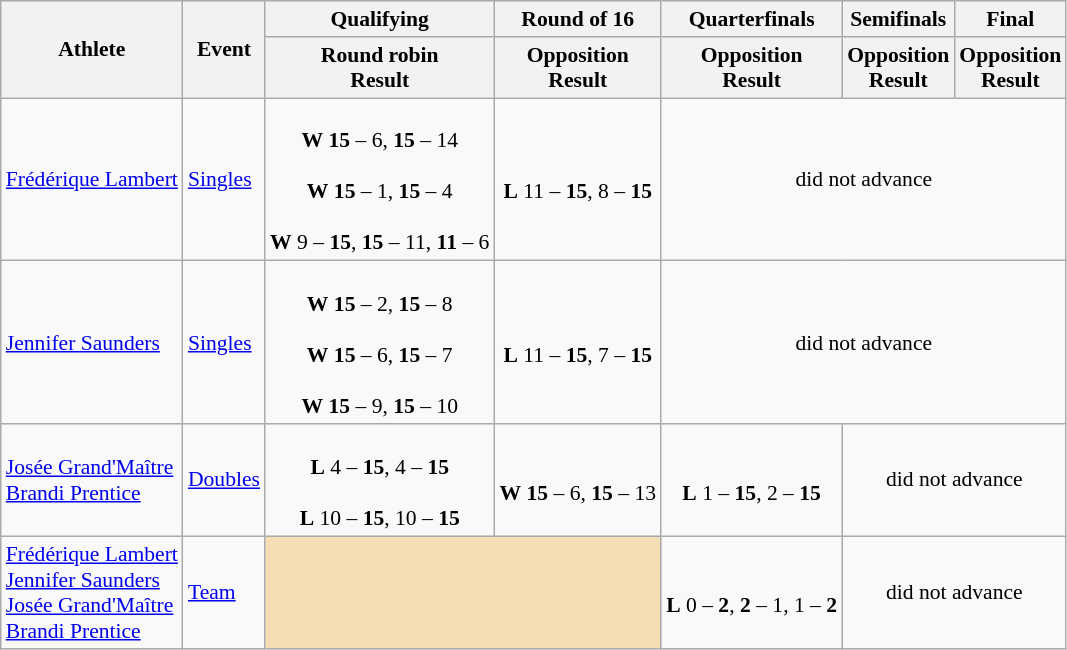<table class="wikitable" style="font-size:90%">
<tr>
<th rowspan="2">Athlete</th>
<th rowspan="2">Event</th>
<th>Qualifying</th>
<th>Round of 16</th>
<th>Quarterfinals</th>
<th>Semifinals</th>
<th>Final</th>
</tr>
<tr>
<th>Round robin<br>Result</th>
<th>Opposition<br>Result</th>
<th>Opposition<br>Result</th>
<th>Opposition<br>Result</th>
<th>Opposition<br>Result</th>
</tr>
<tr>
<td><a href='#'>Frédérique Lambert</a></td>
<td><a href='#'>Singles</a></td>
<td align=center><br><strong>W</strong> <strong>15</strong> – 6, <strong>15</strong> – 14<br><br><strong>W</strong> <strong>15</strong> – 1, <strong>15</strong> – 4<br><br><strong>W</strong> 9 – <strong>15</strong>, <strong>15</strong> – 11, <strong>11</strong> – 6</td>
<td align=center><br><strong>L</strong> 11 – <strong>15</strong>, 8 – <strong>15</strong></td>
<td align="center" colspan="7">did not advance</td>
</tr>
<tr>
<td><a href='#'>Jennifer Saunders</a></td>
<td><a href='#'>Singles</a></td>
<td align=center><br><strong>W</strong> <strong>15</strong> – 2, <strong>15</strong> – 8<br><br><strong>W</strong> <strong>15</strong> – 6, <strong>15</strong> – 7<br><br><strong>W</strong> <strong>15</strong> – 9, <strong>15</strong> – 10</td>
<td align=center><br><strong>L</strong> 11 – <strong>15</strong>, 7 – <strong>15</strong></td>
<td align="center" colspan="7">did not advance</td>
</tr>
<tr>
<td><a href='#'>Josée Grand'Maître</a><br><a href='#'>Brandi Prentice</a></td>
<td><a href='#'>Doubles</a></td>
<td align=center><br><strong>L</strong> 4 – <strong>15</strong>, 4 – <strong>15</strong><br><br><strong>L</strong> 10 – <strong>15</strong>, 10 – <strong>15</strong></td>
<td align=center><br><strong>W</strong> <strong>15</strong> – 6, <strong>15</strong> – 13</td>
<td align=center><br><strong>L</strong> 1 – <strong>15</strong>, 2 – <strong>15</strong></td>
<td align="center" colspan="7">did not advance</td>
</tr>
<tr>
<td><a href='#'>Frédérique Lambert</a><br><a href='#'>Jennifer Saunders</a><br><a href='#'>Josée Grand'Maître</a><br><a href='#'>Brandi Prentice</a></td>
<td><a href='#'>Team</a></td>
<td colspan= 2 bgcolor="wheat"></td>
<td align=center><br><strong>L</strong> 0 – <strong>2</strong>, <strong>2</strong> – 1, 1 – <strong>2</strong></td>
<td align="center" colspan="7">did not advance</td>
</tr>
</table>
